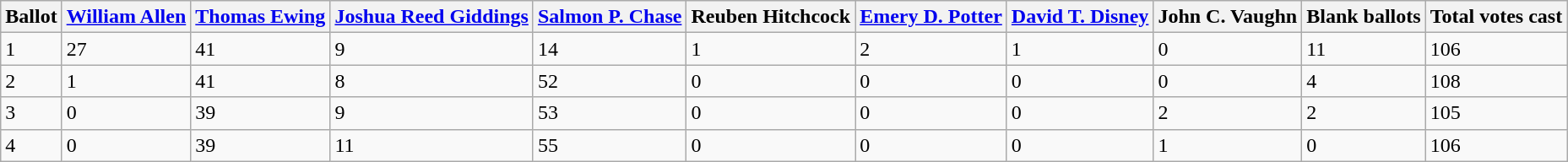<table class="wikitable">
<tr>
<th>Ballot</th>
<th><a href='#'>William Allen</a></th>
<th><a href='#'>Thomas Ewing</a></th>
<th><a href='#'>Joshua Reed Giddings</a></th>
<th><a href='#'>Salmon P. Chase</a></th>
<th>Reuben Hitchcock</th>
<th><a href='#'>Emery D. Potter</a></th>
<th><a href='#'>David T. Disney</a></th>
<th>John C. Vaughn</th>
<th>Blank ballots</th>
<th>Total votes cast</th>
</tr>
<tr>
<td>1</td>
<td>27</td>
<td>41</td>
<td>9</td>
<td>14</td>
<td>1</td>
<td>2</td>
<td>1</td>
<td>0</td>
<td>11</td>
<td>106</td>
</tr>
<tr>
<td>2</td>
<td>1</td>
<td>41</td>
<td>8</td>
<td>52</td>
<td>0</td>
<td>0</td>
<td>0</td>
<td>0</td>
<td>4</td>
<td>108</td>
</tr>
<tr>
<td>3</td>
<td>0</td>
<td>39</td>
<td>9</td>
<td>53</td>
<td>0</td>
<td>0</td>
<td>0</td>
<td>2</td>
<td>2</td>
<td>105</td>
</tr>
<tr>
<td>4</td>
<td>0</td>
<td>39</td>
<td>11</td>
<td>55</td>
<td>0</td>
<td>0</td>
<td>0</td>
<td>1</td>
<td>0</td>
<td>106</td>
</tr>
</table>
